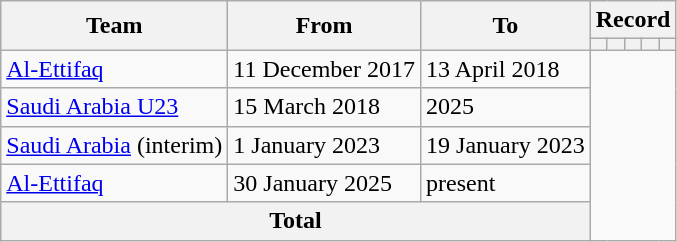<table class=wikitable style=text-align:center>
<tr>
<th rowspan=2>Team</th>
<th rowspan=2>From</th>
<th rowspan=2>To</th>
<th colspan=5>Record</th>
</tr>
<tr>
<th></th>
<th></th>
<th></th>
<th></th>
<th></th>
</tr>
<tr>
<td align=left><a href='#'>Al-Ettifaq</a></td>
<td align=left>11 December 2017</td>
<td align=left>13 April 2018<br></td>
</tr>
<tr>
<td align=left><a href='#'>Saudi Arabia U23</a></td>
<td align=left>15 March 2018</td>
<td align=left>2025<br></td>
</tr>
<tr>
<td align=left><a href='#'>Saudi Arabia</a> (interim)</td>
<td align=left>1 January 2023</td>
<td align=left>19 January 2023<br></td>
</tr>
<tr>
<td align=left><a href='#'>Al-Ettifaq</a></td>
<td align=left>30 January 2025</td>
<td align=left>present<br></td>
</tr>
<tr>
<th colspan=3>Total<br></th>
</tr>
</table>
